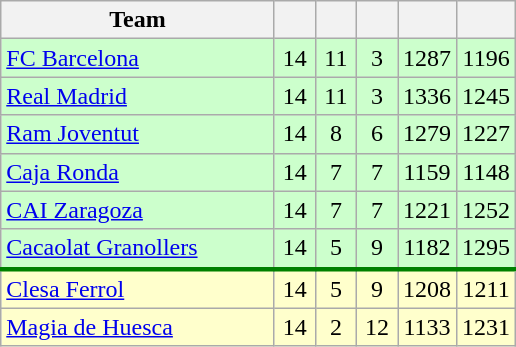<table class="wikitable" style="text-align:center;">
<tr>
<th width=175>Team</th>
<th width=20></th>
<th width=20></th>
<th width=20></th>
<th width=20></th>
<th width=20></th>
</tr>
<tr bgcolor= #ccffcc>
<td align=left><a href='#'>FC Barcelona</a></td>
<td>14</td>
<td>11</td>
<td>3</td>
<td>1287</td>
<td>1196</td>
</tr>
<tr bgcolor=#ccffcc>
<td align=left><a href='#'>Real Madrid</a></td>
<td>14</td>
<td>11</td>
<td>3</td>
<td>1336</td>
<td>1245</td>
</tr>
<tr bgcolor=#ccffcc>
<td align=left><a href='#'>Ram Joventut</a></td>
<td>14</td>
<td>8</td>
<td>6</td>
<td>1279</td>
<td>1227</td>
</tr>
<tr bgcolor=#ccffcc>
<td align=left><a href='#'>Caja Ronda</a></td>
<td>14</td>
<td>7</td>
<td>7</td>
<td>1159</td>
<td>1148</td>
</tr>
<tr bgcolor=#ccffcc>
<td align=left><a href='#'>CAI Zaragoza</a></td>
<td>14</td>
<td>7</td>
<td>7</td>
<td>1221</td>
<td>1252</td>
</tr>
<tr bgcolor=#ccffcc  style="border-bottom:3px solid green;">
<td align=left><a href='#'>Cacaolat Granollers</a></td>
<td>14</td>
<td>5</td>
<td>9</td>
<td>1182</td>
<td>1295</td>
</tr>
<tr bgcolor=#ffffcc>
<td align=left><a href='#'>Clesa Ferrol</a></td>
<td>14</td>
<td>5</td>
<td>9</td>
<td>1208</td>
<td>1211</td>
</tr>
<tr bgcolor=#ffffcc>
<td align=left><a href='#'>Magia de Huesca</a></td>
<td>14</td>
<td>2</td>
<td>12</td>
<td>1133</td>
<td>1231</td>
</tr>
</table>
